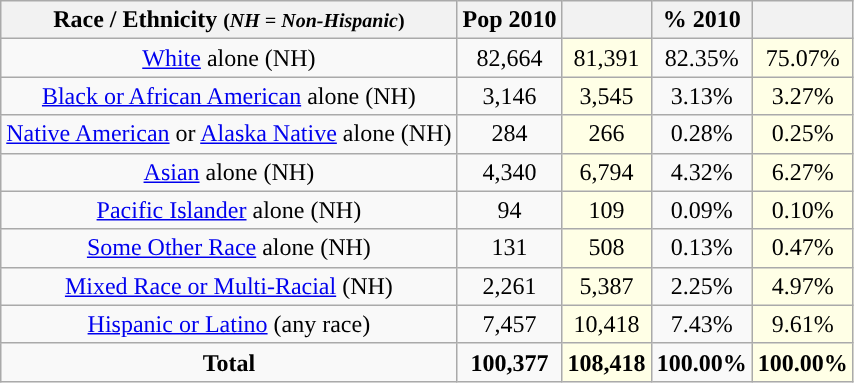<table class="wikitable" style="text-align:center;">
<tr>
<th>Race / Ethnicity <small>(<em>NH = Non-Hispanic</em>)</small></th>
<th>Pop 2010</th>
<th></th>
<th>% 2010</th>
<th></th>
</tr>
<tr>
<td><a href='#'>White</a> alone (NH)</td>
<td>82,664</td>
<td style='background: #ffffe6;'>81,391</td>
<td>82.35%</td>
<td style='background: #ffffe6;'>75.07%</td>
</tr>
<tr>
<td><a href='#'>Black or African American</a> alone (NH)</td>
<td>3,146</td>
<td style='background: #ffffe6;'>3,545</td>
<td>3.13%</td>
<td style='background: #ffffe6;'>3.27%</td>
</tr>
<tr>
<td><a href='#'>Native American</a> or <a href='#'>Alaska Native</a> alone (NH)</td>
<td>284</td>
<td style='background: #ffffe6;'>266</td>
<td>0.28%</td>
<td style='background: #ffffe6;'>0.25%</td>
</tr>
<tr>
<td><a href='#'>Asian</a> alone (NH)</td>
<td>4,340</td>
<td style='background: #ffffe6;'>6,794</td>
<td>4.32%</td>
<td style='background: #ffffe6;'>6.27%</td>
</tr>
<tr>
<td><a href='#'>Pacific Islander</a> alone (NH)</td>
<td>94</td>
<td style='background: #ffffe6;'>109</td>
<td>0.09%</td>
<td style='background: #ffffe6;'>0.10%</td>
</tr>
<tr>
<td><a href='#'>Some Other Race</a> alone (NH)</td>
<td>131</td>
<td style='background: #ffffe6;'>508</td>
<td>0.13%</td>
<td style='background: #ffffe6;'>0.47%</td>
</tr>
<tr>
<td><a href='#'>Mixed Race or Multi-Racial</a> (NH)</td>
<td>2,261</td>
<td style='background: #ffffe6;'>5,387</td>
<td>2.25%</td>
<td style='background: #ffffe6;'>4.97%</td>
</tr>
<tr>
<td><a href='#'>Hispanic or Latino</a> (any race)</td>
<td>7,457</td>
<td style='background: #ffffe6;'>10,418</td>
<td>7.43%</td>
<td style='background: #ffffe6;'>9.61%</td>
</tr>
<tr>
<td><strong>Total</strong></td>
<td><strong>100,377</strong></td>
<td style='background: #ffffe6;'><strong>108,418</strong></td>
<td><strong>100.00%</strong></td>
<td style='background: #ffffe6;'><strong>100.00%</strong></td>
</tr>
</table>
